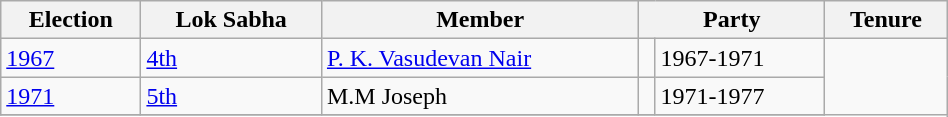<table class="wikitable sortable" width="50%">
<tr>
<th>Election</th>
<th>Lok Sabha</th>
<th>Member</th>
<th colspan="2">Party</th>
<th>Tenure</th>
</tr>
<tr>
<td><a href='#'>1967</a></td>
<td><a href='#'>4th</a></td>
<td><a href='#'>P. K. Vasudevan Nair</a></td>
<td></td>
<td>1967-1971</td>
</tr>
<tr>
<td><a href='#'>1971</a></td>
<td><a href='#'>5th</a></td>
<td>M.M Joseph</td>
<td></td>
<td>1971-1977</td>
</tr>
<tr>
</tr>
</table>
